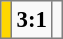<table bgcolor="#f9f9f9" cellpadding="3" cellspacing="0" border="1" style="font-size: 95%; border: gray solid 1px; border-collapse: collapse; background: #f9f9f9;">
<tr>
<td bgcolor="gold"><strong></strong> </td>
<td align="center"><strong>3:1</strong></td>
<td></td>
</tr>
</table>
